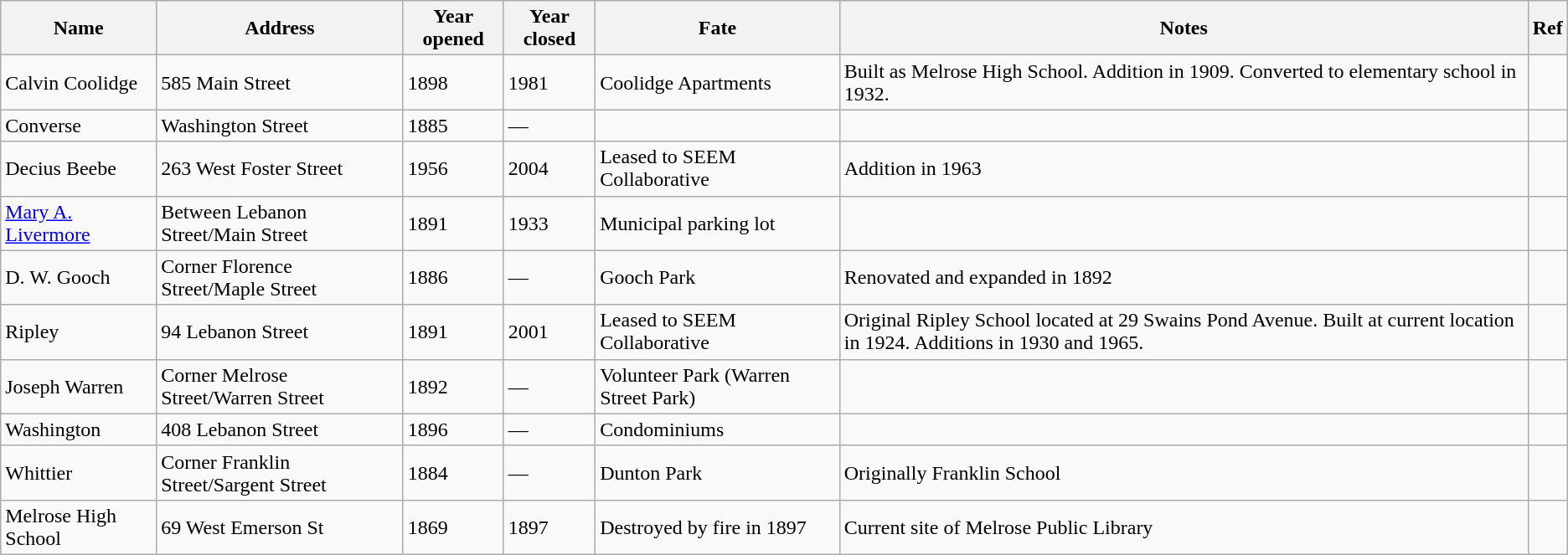<table class="wikitable sortable">
<tr>
<th>Name</th>
<th class="unsortable">Address</th>
<th>Year opened</th>
<th>Year closed</th>
<th class="unsortable">Fate</th>
<th class="unsortable">Notes</th>
<th class="unsortable">Ref</th>
</tr>
<tr>
<td>Calvin Coolidge</td>
<td>585 Main Street</td>
<td>1898</td>
<td>1981</td>
<td>Coolidge Apartments</td>
<td>Built as Melrose High School. Addition in 1909. Converted to elementary school in 1932.</td>
<td></td>
</tr>
<tr>
<td>Converse</td>
<td>Washington Street</td>
<td>1885</td>
<td>—</td>
<td></td>
<td></td>
<td></td>
</tr>
<tr>
<td>Decius Beebe</td>
<td>263 West Foster Street</td>
<td>1956</td>
<td>2004</td>
<td>Leased to SEEM Collaborative</td>
<td>Addition in 1963</td>
<td></td>
</tr>
<tr>
<td><a href='#'>Mary A. Livermore</a></td>
<td>Between Lebanon Street/Main Street</td>
<td>1891</td>
<td>1933</td>
<td>Municipal parking lot</td>
<td></td>
<td></td>
</tr>
<tr>
<td>D. W. Gooch</td>
<td>Corner Florence Street/Maple Street</td>
<td>1886</td>
<td>—</td>
<td>Gooch Park</td>
<td>Renovated and expanded in 1892</td>
<td></td>
</tr>
<tr>
<td>Ripley</td>
<td>94 Lebanon Street</td>
<td>1891</td>
<td>2001</td>
<td>Leased to SEEM Collaborative</td>
<td>Original Ripley School located at 29 Swains Pond Avenue. Built at current location in 1924. Additions in 1930 and 1965.</td>
<td></td>
</tr>
<tr>
<td>Joseph Warren</td>
<td>Corner Melrose Street/Warren Street</td>
<td>1892</td>
<td>—</td>
<td>Volunteer Park (Warren Street Park)</td>
<td></td>
<td></td>
</tr>
<tr>
<td>Washington</td>
<td>408 Lebanon Street</td>
<td>1896</td>
<td>—</td>
<td>Condominiums</td>
<td></td>
<td></td>
</tr>
<tr>
<td>Whittier</td>
<td>Corner Franklin Street/Sargent Street</td>
<td>1884</td>
<td>—</td>
<td>Dunton Park</td>
<td>Originally Franklin School</td>
<td></td>
</tr>
<tr>
<td>Melrose High School</td>
<td>69 West Emerson St</td>
<td>1869</td>
<td>1897</td>
<td>Destroyed by fire in 1897</td>
<td>Current site of Melrose Public Library</td>
<td></td>
</tr>
</table>
